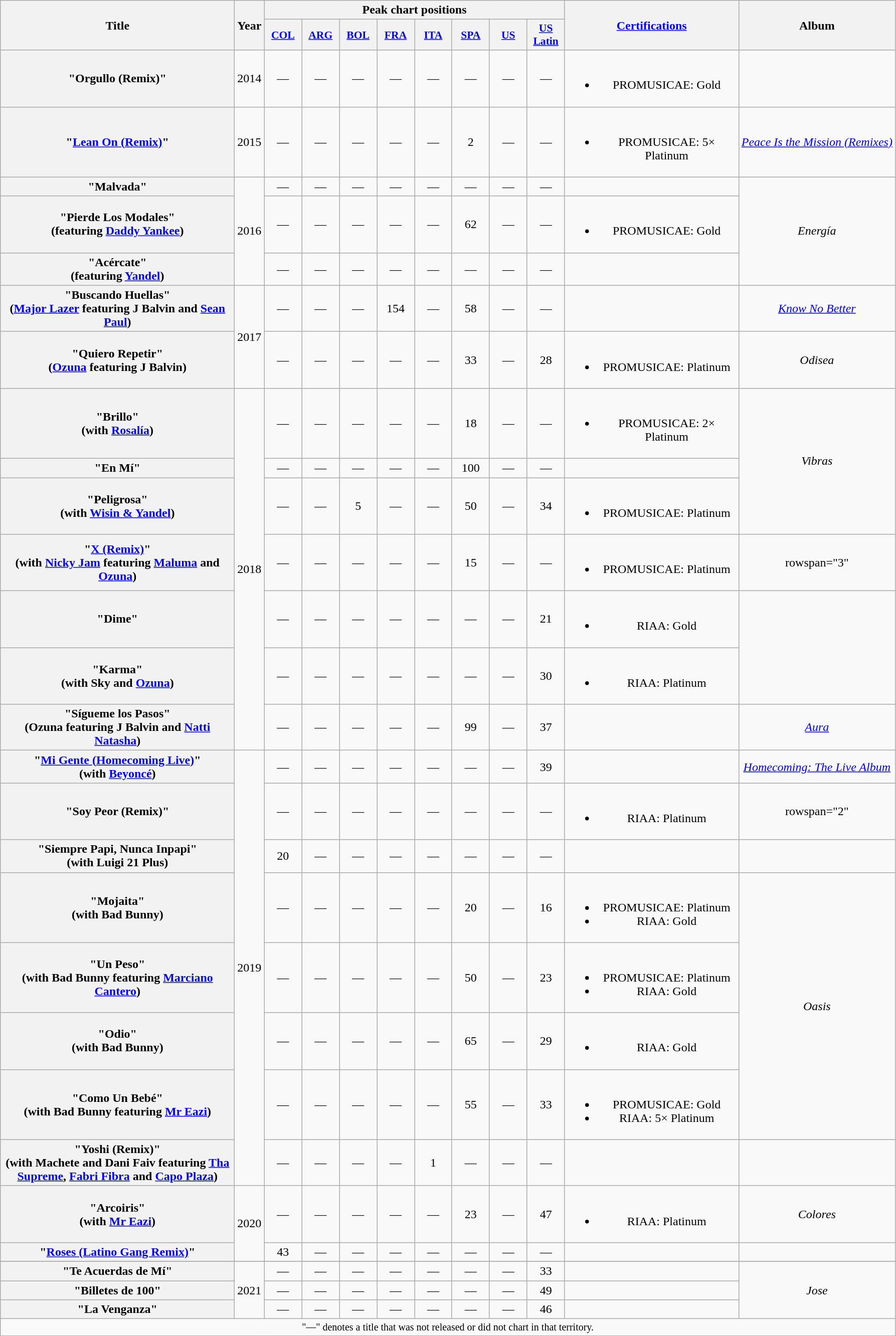<table class="wikitable plainrowheaders" style="text-align:center;">
<tr>
<th scope="col" rowspan="2" style="width:19em;">Title</th>
<th scope="col" rowspan="2">Year</th>
<th scope="col" colspan="8">Peak chart positions</th>
<th scope="col" rowspan="2" style="width:14em;"><a href='#'>Certifications</a></th>
<th scope="col" rowspan="2">Album</th>
</tr>
<tr>
<th scope="col" style="width:3em;font-size:90%;"><a href='#'>COL</a><br></th>
<th scope="col" style="width:3em;font-size:90%;"><a href='#'>ARG</a><br></th>
<th scope="col" style="width:3em;font-size:90%;"><a href='#'>BOL</a><br></th>
<th scope="col" style="width:3em;font-size:90%;"><a href='#'>FRA</a><br></th>
<th scope="col" style="width:3em;font-size:90%;"><a href='#'>ITA</a><br></th>
<th scope="col" style="width:3em;font-size:90%;"><a href='#'>SPA</a><br></th>
<th scope="col" style="width:3em;font-size:90%;"><a href='#'>US</a><br></th>
<th scope="col" style="width:3em;font-size:90%;"><a href='#'>US <br>Latin</a><br></th>
</tr>
<tr>
<th scope="row">"Orgullo (Remix)"<br></th>
<td>2014</td>
<td>—</td>
<td>—</td>
<td>—</td>
<td>—</td>
<td>—</td>
<td>—</td>
<td>—</td>
<td>—</td>
<td><br><ul><li>PROMUSICAE: Gold</li></ul></td>
<td></td>
</tr>
<tr>
<th scope="row">"<a href='#'>Lean On (Remix)</a>"<br></th>
<td>2015</td>
<td>—</td>
<td>—</td>
<td>—</td>
<td>—</td>
<td>—</td>
<td>2</td>
<td>—</td>
<td>—</td>
<td><br><ul><li>PROMUSICAE: 5× Platinum</li></ul></td>
<td><em><a href='#'>Peace Is the Mission (Remixes)</a></em></td>
</tr>
<tr>
<th scope="row">"Malvada"</th>
<td rowspan="3">2016</td>
<td>—</td>
<td>—</td>
<td>—</td>
<td>—</td>
<td>—</td>
<td>—</td>
<td>—</td>
<td>—</td>
<td></td>
<td rowspan="3"><em>Energía</em></td>
</tr>
<tr>
<th scope="row">"Pierde Los Modales"<br><span>(featuring <a href='#'>Daddy Yankee</a>)</span></th>
<td>—</td>
<td>—</td>
<td>—</td>
<td>—</td>
<td>—</td>
<td>62</td>
<td>—</td>
<td>—</td>
<td><br><ul><li>PROMUSICAE: Gold</li></ul></td>
</tr>
<tr>
<th scope="row">"Acércate"<br><span>(featuring <a href='#'>Yandel</a>)</span></th>
<td>—</td>
<td>—</td>
<td>—</td>
<td>—</td>
<td>—</td>
<td>—</td>
<td>—</td>
<td>—</td>
<td></td>
</tr>
<tr>
<th scope="row">"Buscando Huellas"<br><span>(<a href='#'>Major Lazer</a> featuring J Balvin and <a href='#'>Sean Paul</a>)</span></th>
<td rowspan="2">2017</td>
<td>—</td>
<td>—</td>
<td>—</td>
<td>154</td>
<td>—</td>
<td>58</td>
<td>—</td>
<td>—</td>
<td></td>
<td><em><a href='#'>Know No Better</a></em></td>
</tr>
<tr>
<th scope="row">"Quiero Repetir"<br><span>(<a href='#'>Ozuna</a> featuring J Balvin)</span></th>
<td>—</td>
<td>—</td>
<td>—</td>
<td>—</td>
<td>—</td>
<td>33</td>
<td>—</td>
<td>28</td>
<td><br><ul><li>PROMUSICAE: Platinum</li></ul></td>
<td><em>Odisea</em></td>
</tr>
<tr>
<th scope="row">"Brillo"<br><span>(with <a href='#'>Rosalía</a>)</span></th>
<td rowspan="7">2018</td>
<td>—</td>
<td>—</td>
<td>—</td>
<td>—</td>
<td>—</td>
<td>18</td>
<td>—</td>
<td>—</td>
<td><br><ul><li>PROMUSICAE: 2× Platinum</li></ul></td>
<td rowspan="3"><em>Vibras</em></td>
</tr>
<tr>
<th scope="row">"En Mí"</th>
<td>—</td>
<td>—</td>
<td>—</td>
<td>—</td>
<td>—</td>
<td>100</td>
<td>—</td>
<td>—</td>
<td></td>
</tr>
<tr>
<th scope="row">"Peligrosa"<br><span>(with <a href='#'>Wisin & Yandel</a>)</span></th>
<td>—</td>
<td>—</td>
<td>5</td>
<td>—</td>
<td>—</td>
<td>50</td>
<td>—</td>
<td>34</td>
<td><br><ul><li>PROMUSICAE: Platinum</li></ul></td>
</tr>
<tr>
<th scope="row">"<a href='#'>X (Remix)</a>"<br><span>(with <a href='#'>Nicky Jam</a> featuring <a href='#'>Maluma</a> and <a href='#'>Ozuna</a>)</span></th>
<td>—</td>
<td>—</td>
<td>—</td>
<td>—</td>
<td>—</td>
<td>15</td>
<td>—</td>
<td>—</td>
<td><br><ul><li>PROMUSICAE: Platinum</li></ul></td>
<td>rowspan="3" </td>
</tr>
<tr>
<th scope="row">"Dime"<br></th>
<td>—</td>
<td>—</td>
<td>—</td>
<td>—</td>
<td>—</td>
<td>—</td>
<td>—</td>
<td>21</td>
<td><br><ul><li>RIAA: Gold </li></ul></td>
</tr>
<tr>
<th scope="row">"Karma"<br><span>(with Sky and <a href='#'>Ozuna</a>)</span></th>
<td>—</td>
<td>—</td>
<td>—</td>
<td>—</td>
<td>—</td>
<td>—</td>
<td>—</td>
<td>30</td>
<td><br><ul><li>RIAA: Platinum </li></ul></td>
</tr>
<tr>
<th scope="row">"Sígueme los Pasos"<br><span>(Ozuna featuring J Balvin and <a href='#'>Natti Natasha</a>)</span></th>
<td>—</td>
<td>—</td>
<td>—</td>
<td>—</td>
<td>—</td>
<td>99</td>
<td>—</td>
<td>37</td>
<td></td>
<td><em><a href='#'>Aura</a></em></td>
</tr>
<tr>
<th scope="row">"<a href='#'>Mi Gente (Homecoming Live)</a>"<br><span>(with <a href='#'>Beyoncé</a>)</span></th>
<td rowspan="8">2019</td>
<td>—</td>
<td>—</td>
<td>—</td>
<td>—</td>
<td>—</td>
<td>—</td>
<td>—</td>
<td>39</td>
<td></td>
<td><em><a href='#'>Homecoming: The Live Album</a></em></td>
</tr>
<tr>
<th scope="row">"Soy Peor (Remix)"<br></th>
<td>—</td>
<td>—</td>
<td>—</td>
<td>—</td>
<td>—</td>
<td>—</td>
<td>—</td>
<td>—</td>
<td><br><ul><li>RIAA: Platinum </li></ul></td>
<td>rowspan="2" </td>
</tr>
<tr>
<th scope="row">"Siempre Papi, Nunca Inpapi"<br><span>(with Luigi 21 Plus)</span></th>
<td>20</td>
<td>—</td>
<td>—</td>
<td>—</td>
<td>—</td>
<td>—</td>
<td>—</td>
<td>—</td>
<td></td>
</tr>
<tr>
<th scope="row">"Mojaita"<br><span>(with Bad Bunny)</span></th>
<td>—</td>
<td>—</td>
<td>—</td>
<td>—</td>
<td>—</td>
<td>20</td>
<td>—</td>
<td>16</td>
<td><br><ul><li>PROMUSICAE: Platinum</li><li>RIAA: Gold </li></ul></td>
<td rowspan="4"><em>Oasis</em></td>
</tr>
<tr>
<th scope="row">"Un Peso"<br><span>(with Bad Bunny featuring <a href='#'>Marciano Cantero</a>)</span></th>
<td>—</td>
<td>—</td>
<td>—</td>
<td>—</td>
<td>—</td>
<td>50</td>
<td>—</td>
<td>23</td>
<td><br><ul><li>PROMUSICAE: Platinum</li><li>RIAA: Gold </li></ul></td>
</tr>
<tr>
<th scope="row">"Odio"<br><span>(with Bad Bunny)</span></th>
<td>—</td>
<td>—</td>
<td>—</td>
<td>—</td>
<td>—</td>
<td>65</td>
<td>—</td>
<td>29</td>
<td><br><ul><li>RIAA: Gold </li></ul></td>
</tr>
<tr>
<th scope="row">"Como Un Bebé"<br><span>(with Bad Bunny featuring <a href='#'>Mr Eazi</a>)</span></th>
<td>—</td>
<td>—</td>
<td>—</td>
<td>—</td>
<td>—</td>
<td>55</td>
<td>—</td>
<td>33</td>
<td><br><ul><li>PROMUSICAE: Gold</li><li>RIAA: 5× Platinum </li></ul></td>
</tr>
<tr>
<th scope="row">"Yoshi (Remix)"<br><span>(with Machete and Dani Faiv featuring <a href='#'>Tha Supreme</a>, <a href='#'>Fabri Fibra</a> and <a href='#'>Capo Plaza</a>)</span></th>
<td>—</td>
<td>—</td>
<td>—</td>
<td>—</td>
<td>1</td>
<td>—</td>
<td>—</td>
<td>—</td>
<td></td>
<td></td>
</tr>
<tr>
<th scope="row">"Arcoiris"<br><span>(with <a href='#'>Mr Eazi</a>)</span></th>
<td rowspan="2">2020</td>
<td>—</td>
<td>—</td>
<td>—</td>
<td>—</td>
<td>—</td>
<td>23</td>
<td>—</td>
<td>47</td>
<td><br><ul><li>RIAA: Platinum </li></ul></td>
<td><em>Colores</em></td>
</tr>
<tr>
<th scope="row">"<a href='#'>Roses (Latino Gang Remix)</a>"<br></th>
<td>43</td>
<td>—</td>
<td>—</td>
<td>—</td>
<td>—</td>
<td>—</td>
<td>—</td>
<td>—</td>
<td></td>
<td></td>
</tr>
<tr>
</tr>
<tr>
<th scope="row">"Te Acuerdas de Mí"<br></th>
<td rowspan="3">2021</td>
<td>—</td>
<td>—</td>
<td>—</td>
<td>—</td>
<td>—</td>
<td>—</td>
<td>—</td>
<td>33</td>
<td></td>
<td rowspan="3"><em>Jose</em></td>
</tr>
<tr>
<th scope="row">"Billetes de 100"<br></th>
<td>—</td>
<td>—</td>
<td>—</td>
<td>—</td>
<td>—</td>
<td>—</td>
<td>—</td>
<td>49</td>
<td></td>
</tr>
<tr>
<th scope="row">"La Venganza"<br></th>
<td>—</td>
<td>—</td>
<td>—</td>
<td>—</td>
<td>—</td>
<td>—</td>
<td>—</td>
<td>46</td>
<td></td>
</tr>
<tr>
<td colspan="15" style="text-align:center; font-size:10pt;">"—" denotes a title that was not released or did not chart in that territory.</td>
</tr>
</table>
